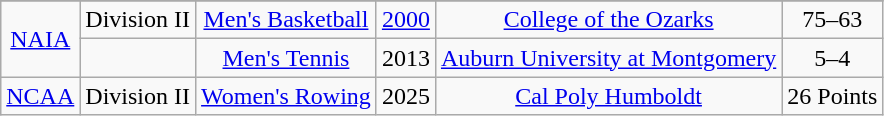<table class="wikitable" style="text-align:center">
<tr>
</tr>
<tr>
<td rowspan="2"><a href='#'>NAIA</a></td>
<td>Division II</td>
<td><a href='#'>Men's Basketball</a></td>
<td><a href='#'>2000</a></td>
<td><a href='#'>College of the Ozarks</a></td>
<td>75–63</td>
</tr>
<tr>
<td></td>
<td><a href='#'>Men's Tennis</a></td>
<td>2013</td>
<td><a href='#'>Auburn University at Montgomery</a></td>
<td>5–4</td>
</tr>
<tr>
<td><a href='#'>NCAA</a></td>
<td>Division II</td>
<td><a href='#'>Women's Rowing</a></td>
<td>2025</td>
<td><a href='#'>Cal Poly Humboldt</a></td>
<td>26 Points</td>
</tr>
</table>
